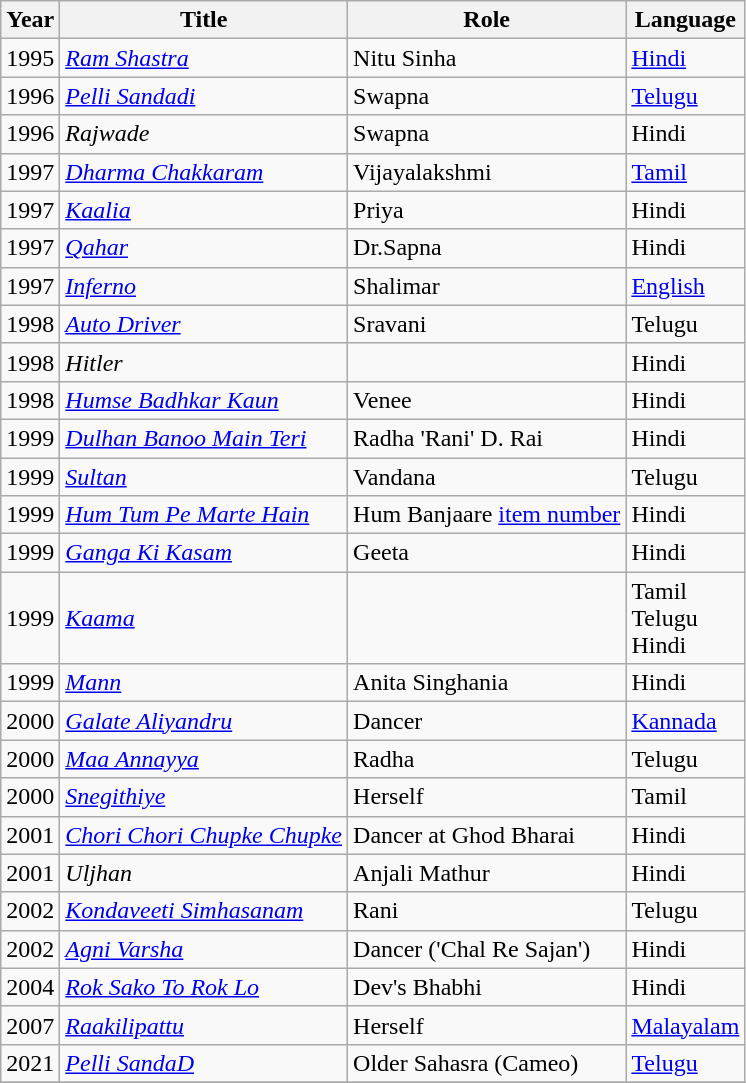<table class="wikitable plainrowheaders sortable">
<tr>
<th scope="col">Year</th>
<th scope="col">Title</th>
<th scope="col">Role</th>
<th scope="col">Language</th>
</tr>
<tr>
<td>1995</td>
<td><em><a href='#'>Ram Shastra</a></em></td>
<td>Nitu Sinha</td>
<td><a href='#'>Hindi</a></td>
</tr>
<tr>
<td>1996</td>
<td><em><a href='#'>Pelli Sandadi</a></em></td>
<td>Swapna</td>
<td><a href='#'>Telugu</a></td>
</tr>
<tr>
<td>1996</td>
<td><em>Rajwade</em></td>
<td>Swapna</td>
<td>Hindi</td>
</tr>
<tr>
<td>1997</td>
<td><em><a href='#'>Dharma Chakkaram</a></em></td>
<td>Vijayalakshmi</td>
<td><a href='#'>Tamil</a></td>
</tr>
<tr>
<td>1997</td>
<td><em><a href='#'>Kaalia</a></em></td>
<td>Priya</td>
<td>Hindi</td>
</tr>
<tr>
<td>1997</td>
<td><em><a href='#'>Qahar</a></em></td>
<td>Dr.Sapna</td>
<td>Hindi</td>
</tr>
<tr>
<td>1997</td>
<td><em><a href='#'>Inferno</a></em></td>
<td>Shalimar</td>
<td><a href='#'>English</a></td>
</tr>
<tr>
<td>1998</td>
<td><em><a href='#'>Auto Driver</a></em></td>
<td>Sravani</td>
<td>Telugu</td>
</tr>
<tr>
<td>1998</td>
<td><em>Hitler</em></td>
<td></td>
<td>Hindi</td>
</tr>
<tr>
<td>1998</td>
<td><em><a href='#'>Humse Badhkar Kaun</a></em></td>
<td>Venee</td>
<td>Hindi</td>
</tr>
<tr>
<td>1999</td>
<td><em><a href='#'>Dulhan Banoo Main Teri</a></em></td>
<td>Radha 'Rani' D. Rai</td>
<td>Hindi</td>
</tr>
<tr>
<td>1999</td>
<td><em><a href='#'>Sultan</a></em></td>
<td>Vandana</td>
<td>Telugu</td>
</tr>
<tr>
<td>1999</td>
<td><em><a href='#'>Hum Tum Pe Marte Hain</a></em></td>
<td>Hum Banjaare <a href='#'>item number</a></td>
<td>Hindi</td>
</tr>
<tr>
<td>1999</td>
<td><em><a href='#'>Ganga Ki Kasam</a></em></td>
<td>Geeta</td>
<td>Hindi</td>
</tr>
<tr>
<td>1999</td>
<td><em><a href='#'>Kaama</a></em></td>
<td></td>
<td>Tamil<br>Telugu<br>Hindi</td>
</tr>
<tr>
<td>1999</td>
<td><em><a href='#'>Mann</a></em></td>
<td>Anita Singhania</td>
<td>Hindi</td>
</tr>
<tr>
<td>2000</td>
<td><em><a href='#'>Galate Aliyandru</a></em></td>
<td>Dancer</td>
<td><a href='#'>Kannada</a></td>
</tr>
<tr>
<td>2000</td>
<td><em><a href='#'>Maa Annayya</a></em></td>
<td>Radha</td>
<td>Telugu</td>
</tr>
<tr>
<td>2000</td>
<td><em><a href='#'>Snegithiye</a></em></td>
<td>Herself</td>
<td>Tamil</td>
</tr>
<tr>
<td>2001</td>
<td><em><a href='#'>Chori Chori Chupke Chupke</a></em></td>
<td>Dancer at Ghod Bharai</td>
<td>Hindi</td>
</tr>
<tr>
<td>2001</td>
<td><em>Uljhan</em></td>
<td>Anjali Mathur</td>
<td>Hindi</td>
</tr>
<tr>
<td>2002</td>
<td><em><a href='#'>Kondaveeti Simhasanam</a></em></td>
<td>Rani</td>
<td>Telugu</td>
</tr>
<tr>
<td>2002</td>
<td><em><a href='#'>Agni Varsha</a></em></td>
<td>Dancer ('Chal Re Sajan')</td>
<td>Hindi</td>
</tr>
<tr>
<td>2004</td>
<td><em><a href='#'>Rok Sako To Rok Lo</a></em></td>
<td>Dev's Bhabhi</td>
<td>Hindi</td>
</tr>
<tr>
<td>2007</td>
<td><em><a href='#'>Raakilipattu</a></em></td>
<td>Herself</td>
<td><a href='#'>Malayalam</a></td>
</tr>
<tr>
<td>2021</td>
<td><em><a href='#'>Pelli SandaD</a></em></td>
<td>Older Sahasra (Cameo)</td>
<td><a href='#'>Telugu</a></td>
</tr>
<tr>
</tr>
</table>
